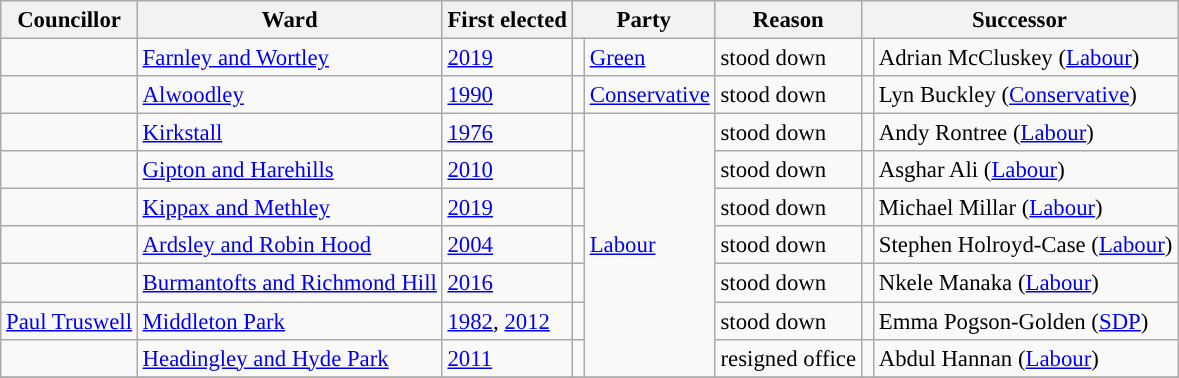<table class="wikitable sortable" style="font-size:95%;">
<tr>
<th scope="col">Councillor</th>
<th scope="col">Ward</th>
<th scope="col">First elected</th>
<th colspan="2" scope="col">Party</th>
<th scope="col">Reason</th>
<th colspan="2" scope="col">Successor</th>
</tr>
<tr>
<td></td>
<td><a href='#'>Farnley and Wortley</a></td>
<td><a href='#'>2019</a></td>
<td width="1" style="color:inherit;background:"></td>
<td><a href='#'>Green</a></td>
<td>stood down</td>
<td width="1" style="color:inherit;background:"></td>
<td>Adrian McCluskey (<a href='#'>Labour</a>)</td>
</tr>
<tr>
<td></td>
<td><a href='#'>Alwoodley</a></td>
<td><a href='#'>1990</a></td>
<td width="1" style="color:inherit;background:"></td>
<td><a href='#'>Conservative</a></td>
<td>stood down</td>
<td width="1" style="color:inherit;background:"></td>
<td>Lyn Buckley (<a href='#'>Conservative</a>)</td>
</tr>
<tr>
<td><br></td>
<td><a href='#'>Kirkstall</a></td>
<td><a href='#'>1976</a></td>
<td width="1" style="color:inherit;background:"></td>
<td rowspan="7"><a href='#'>Labour</a></td>
<td>stood down</td>
<td width="1" style="color:inherit;background:"></td>
<td>Andy Rontree (<a href='#'>Labour</a>)</td>
</tr>
<tr>
<td></td>
<td><a href='#'>Gipton and Harehills</a></td>
<td><a href='#'>2010</a></td>
<td width="1" style="color:inherit;background:"></td>
<td>stood down</td>
<td width="1" style="color:inherit;background:"></td>
<td>Asghar Ali (<a href='#'>Labour</a>)</td>
</tr>
<tr>
<td></td>
<td><a href='#'>Kippax and Methley</a></td>
<td><a href='#'>2019</a></td>
<td width="1" style="color:inherit;background:"></td>
<td>stood down</td>
<td width="1" style="color:inherit;background:"></td>
<td>Michael Millar (<a href='#'>Labour</a>)</td>
</tr>
<tr>
<td></td>
<td><a href='#'>Ardsley and Robin Hood</a></td>
<td><a href='#'>2004</a></td>
<td width="1" style="color:inherit;background:"></td>
<td>stood down</td>
<td width="1" style="color:inherit;background:"></td>
<td>Stephen Holroyd-Case (<a href='#'>Labour</a>)</td>
</tr>
<tr>
<td></td>
<td><a href='#'>Burmantofts and Richmond Hill</a></td>
<td><a href='#'>2016</a></td>
<td width="1" style="color:inherit;background:"></td>
<td>stood down</td>
<td width="1" style="color:inherit;background:"></td>
<td>Nkele Manaka (<a href='#'>Labour</a>)</td>
</tr>
<tr>
<td><a href='#'>Paul Truswell</a></td>
<td><a href='#'>Middleton Park</a></td>
<td><a href='#'>1982</a>, <a href='#'>2012</a></td>
<td width="1" style="color:inherit;background:"></td>
<td>stood down</td>
<td width="1" style="color:inherit;background:"></td>
<td>Emma Pogson-Golden (<a href='#'>SDP</a>)</td>
</tr>
<tr>
<td></td>
<td><a href='#'>Headingley and Hyde Park</a></td>
<td><a href='#'>2011</a></td>
<td width="1" style="color:inherit;background:"></td>
<td>resigned office</td>
<td width="1" style="color:inherit;background:"></td>
<td>Abdul Hannan (<a href='#'>Labour</a>)</td>
</tr>
<tr>
</tr>
</table>
